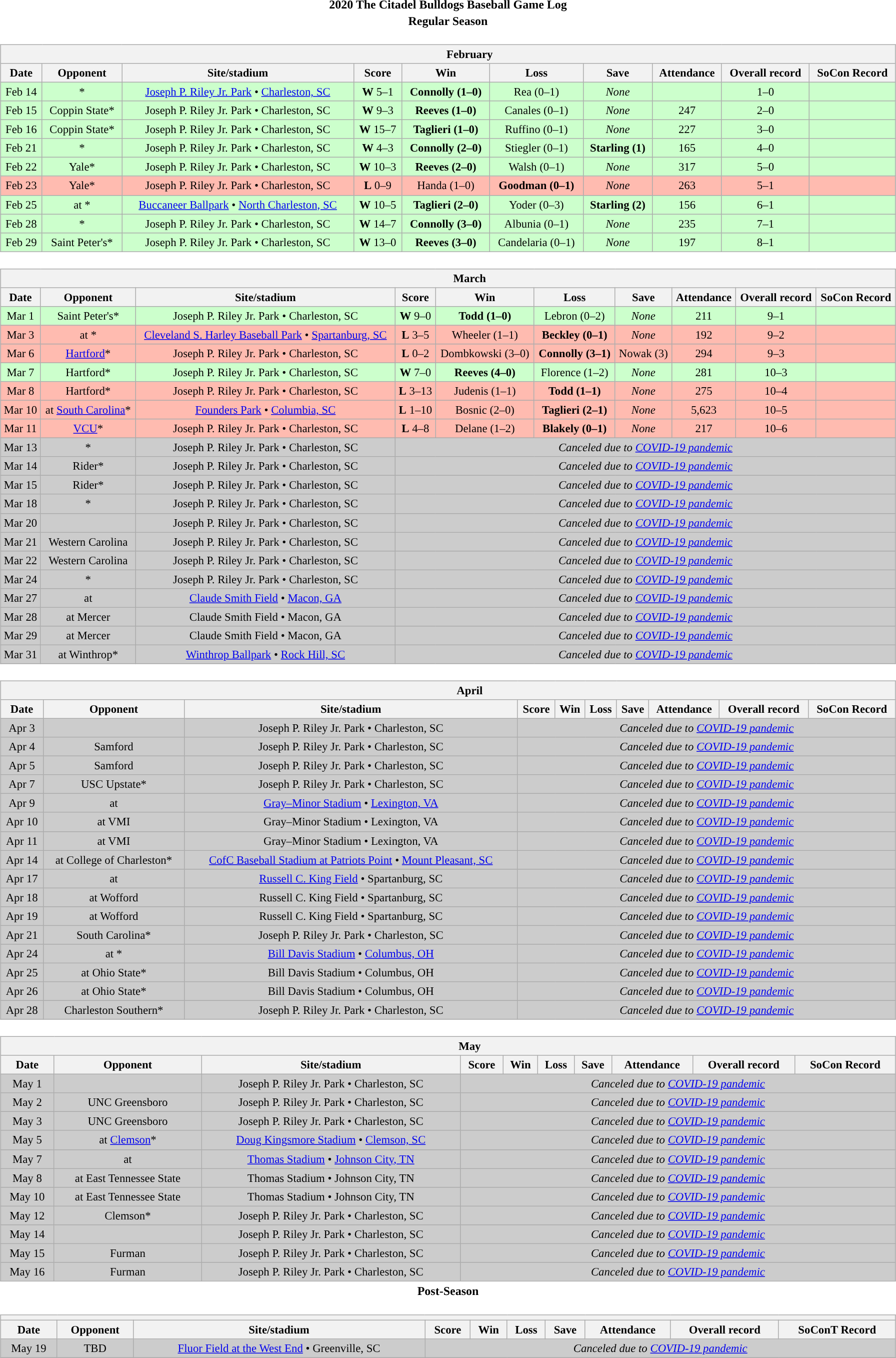<table class="toccolours" width=95% style="margin:1.5em auto; text-align:center;">
<tr>
<th colspan=2>2020 The Citadel Bulldogs Baseball Game Log</th>
</tr>
<tr>
<th colspan=2>Regular Season</th>
</tr>
<tr valign="top">
<td><br><table class="wikitable collapsible collapsed" style="margin:auto; font-size:95%; width:100%">
<tr>
<th colspan=10 style="padding-left:4em;">February</th>
</tr>
<tr>
<th>Date</th>
<th>Opponent</th>
<th>Site/stadium</th>
<th>Score</th>
<th>Win</th>
<th>Loss</th>
<th>Save</th>
<th>Attendance</th>
<th>Overall record</th>
<th>SoCon Record</th>
</tr>
<tr bgcolor=ccffcc>
<td>Feb 14</td>
<td>*</td>
<td><a href='#'>Joseph P. Riley Jr. Park</a> • <a href='#'>Charleston, SC</a></td>
<td><strong>W</strong> 5–1</td>
<td><strong>Connolly (1–0)</strong></td>
<td>Rea (0–1)</td>
<td><em>None</em></td>
<td></td>
<td>1–0</td>
<td></td>
</tr>
<tr bgcolor=ccffcc>
<td>Feb 15</td>
<td>Coppin State*</td>
<td>Joseph P. Riley Jr. Park • Charleston, SC</td>
<td><strong>W</strong> 9–3</td>
<td><strong>Reeves (1–0)</strong></td>
<td>Canales (0–1)</td>
<td><em>None</em></td>
<td>247</td>
<td>2–0</td>
<td></td>
</tr>
<tr bgcolor=ccffcc>
<td>Feb 16</td>
<td>Coppin State*</td>
<td>Joseph P. Riley Jr. Park • Charleston, SC</td>
<td><strong>W</strong> 15–7</td>
<td><strong>Taglieri (1–0)</strong></td>
<td>Ruffino (0–1)</td>
<td><em>None</em></td>
<td>227</td>
<td>3–0</td>
<td></td>
</tr>
<tr bgcolor=ccffcc>
<td>Feb 21</td>
<td>*</td>
<td>Joseph P. Riley Jr. Park • Charleston, SC</td>
<td><strong>W</strong> 4–3</td>
<td><strong>Connolly (2–0)</strong></td>
<td>Stiegler (0–1)</td>
<td><strong>Starling (1)</strong></td>
<td>165</td>
<td>4–0</td>
<td></td>
</tr>
<tr bgcolor=ccffcc>
<td>Feb 22</td>
<td>Yale*</td>
<td>Joseph P. Riley Jr. Park • Charleston, SC</td>
<td><strong>W</strong> 10–3</td>
<td><strong>Reeves (2–0)</strong></td>
<td>Walsh (0–1)</td>
<td><em>None</em></td>
<td>317</td>
<td>5–0</td>
<td></td>
</tr>
<tr bgcolor=ffbbb>
<td>Feb 23</td>
<td>Yale*</td>
<td>Joseph P. Riley Jr. Park • Charleston, SC</td>
<td><strong>L</strong> 0–9</td>
<td>Handa (1–0)</td>
<td><strong>Goodman (0–1)</strong></td>
<td><em>None</em></td>
<td>263</td>
<td>5–1</td>
<td></td>
</tr>
<tr bgcolor=ccffcc>
<td>Feb 25</td>
<td>at *</td>
<td><a href='#'>Buccaneer Ballpark</a> • <a href='#'>North Charleston, SC</a></td>
<td><strong>W</strong> 10–5</td>
<td><strong>Taglieri (2–0)</strong></td>
<td>Yoder (0–3)</td>
<td><strong>Starling (2)</strong></td>
<td>156</td>
<td>6–1</td>
<td></td>
</tr>
<tr bgcolor=ccffcc>
<td>Feb 28</td>
<td>*</td>
<td>Joseph P. Riley Jr. Park • Charleston, SC</td>
<td><strong>W</strong> 14–7</td>
<td><strong>Connolly (3–0)</strong></td>
<td>Albunia (0–1)</td>
<td><em>None</em></td>
<td>235</td>
<td>7–1</td>
<td></td>
</tr>
<tr bgcolor=ccffcc>
<td>Feb 29</td>
<td>Saint Peter's*</td>
<td>Joseph P. Riley Jr. Park • Charleston, SC</td>
<td><strong>W</strong> 13–0</td>
<td><strong>Reeves (3–0)</strong></td>
<td>Candelaria (0–1)</td>
<td><em>None</em></td>
<td>197</td>
<td>8–1</td>
<td></td>
</tr>
</table>
</td>
</tr>
<tr>
<td><br><table class="wikitable collapsible collapsed" style="margin:auto; font-size:95%; width:100%">
<tr>
<th colspan=10 style="padding-left:4em;">March</th>
</tr>
<tr>
<th>Date</th>
<th>Opponent</th>
<th>Site/stadium</th>
<th>Score</th>
<th>Win</th>
<th>Loss</th>
<th>Save</th>
<th>Attendance</th>
<th>Overall record</th>
<th>SoCon Record</th>
</tr>
<tr bgcolor=ccffcc>
<td>Mar 1</td>
<td>Saint Peter's*</td>
<td>Joseph P. Riley Jr. Park • Charleston, SC</td>
<td><strong>W</strong> 9–0</td>
<td><strong>Todd (1–0)</strong></td>
<td>Lebron (0–2)</td>
<td><em>None</em></td>
<td>211</td>
<td>9–1</td>
<td></td>
</tr>
<tr bgcolor=ffbbb>
<td>Mar 3</td>
<td>at *</td>
<td><a href='#'>Cleveland S. Harley Baseball Park</a> • <a href='#'>Spartanburg, SC</a></td>
<td><strong>L</strong> 3–5</td>
<td>Wheeler (1–1)</td>
<td><strong>Beckley (0–1)</strong></td>
<td><em>None</em></td>
<td>192</td>
<td>9–2</td>
<td></td>
</tr>
<tr bgcolor=ffbbb>
<td>Mar 6</td>
<td><a href='#'>Hartford</a>*</td>
<td>Joseph P. Riley Jr. Park • Charleston, SC</td>
<td><strong>L</strong> 0–2</td>
<td>Dombkowski (3–0)</td>
<td><strong>Connolly (3–1)</strong></td>
<td>Nowak (3)</td>
<td>294</td>
<td>9–3</td>
<td></td>
</tr>
<tr bgcolor=ccffcc>
<td>Mar 7</td>
<td>Hartford*</td>
<td>Joseph P. Riley Jr. Park • Charleston, SC</td>
<td><strong>W</strong> 7–0</td>
<td><strong>Reeves (4–0)</strong></td>
<td>Florence (1–2)</td>
<td><em>None</em></td>
<td>281</td>
<td>10–3</td>
<td></td>
</tr>
<tr bgcolor=ffbbb>
<td>Mar 8</td>
<td>Hartford*</td>
<td>Joseph P. Riley Jr. Park • Charleston, SC</td>
<td><strong>L</strong>  3–13</td>
<td>Judenis (1–1)</td>
<td><strong>Todd (1–1)</strong></td>
<td><em>None</em></td>
<td>275</td>
<td>10–4</td>
<td></td>
</tr>
<tr bgcolor=ffbbb>
<td>Mar 10</td>
<td>at <a href='#'>South Carolina</a>*</td>
<td><a href='#'>Founders Park</a> • <a href='#'>Columbia, SC</a></td>
<td><strong>L</strong> 1–10</td>
<td>Bosnic (2–0)</td>
<td><strong>Taglieri (2–1)</strong></td>
<td><em>None</em></td>
<td>5,623</td>
<td>10–5</td>
<td></td>
</tr>
<tr bgcolor=ffbbb>
<td>Mar 11</td>
<td><a href='#'>VCU</a>*</td>
<td>Joseph P. Riley Jr. Park • Charleston, SC</td>
<td><strong>L</strong> 4–8</td>
<td>Delane (1–2)</td>
<td><strong>Blakely (0–1)</strong></td>
<td><em>None</em></td>
<td>217</td>
<td>10–6</td>
<td></td>
</tr>
<tr bgcolor=cccccc>
<td>Mar 13</td>
<td>*</td>
<td>Joseph P. Riley Jr. Park • Charleston, SC</td>
<td colspan=7><em>Canceled due to <a href='#'>COVID-19 pandemic</a></em></td>
</tr>
<tr bgcolor=cccccc>
<td>Mar 14</td>
<td>Rider*</td>
<td>Joseph P. Riley Jr. Park • Charleston, SC</td>
<td colspan=7><em>Canceled due to <a href='#'>COVID-19 pandemic</a></em></td>
</tr>
<tr bgcolor=cccccc>
<td>Mar 15</td>
<td>Rider*</td>
<td>Joseph P. Riley Jr. Park • Charleston, SC</td>
<td colspan=7><em>Canceled due to <a href='#'>COVID-19 pandemic</a></em></td>
</tr>
<tr bgcolor=cccccc>
<td>Mar 18</td>
<td>*</td>
<td>Joseph P. Riley Jr. Park • Charleston, SC</td>
<td colspan=7><em>Canceled due to <a href='#'>COVID-19 pandemic</a></em></td>
</tr>
<tr bgcolor=cccccc>
<td>Mar 20</td>
<td></td>
<td>Joseph P. Riley Jr. Park • Charleston, SC</td>
<td colspan=7><em>Canceled due to <a href='#'>COVID-19 pandemic</a></em></td>
</tr>
<tr bgcolor=cccccc>
<td>Mar 21</td>
<td>Western Carolina</td>
<td>Joseph P. Riley Jr. Park • Charleston, SC</td>
<td colspan=7><em>Canceled due to <a href='#'>COVID-19 pandemic</a></em></td>
</tr>
<tr bgcolor=cccccc>
<td>Mar 22</td>
<td>Western Carolina</td>
<td>Joseph P. Riley Jr. Park • Charleston, SC</td>
<td colspan=7><em>Canceled due to <a href='#'>COVID-19 pandemic</a></em></td>
</tr>
<tr bgcolor=cccccc>
<td>Mar 24</td>
<td>*</td>
<td>Joseph P. Riley Jr. Park • Charleston, SC</td>
<td colspan=7><em>Canceled due to <a href='#'>COVID-19 pandemic</a></em></td>
</tr>
<tr bgcolor=cccccc>
<td>Mar 27</td>
<td>at </td>
<td><a href='#'>Claude Smith Field</a> • <a href='#'>Macon, GA</a></td>
<td colspan=7><em>Canceled due to <a href='#'>COVID-19 pandemic</a></em></td>
</tr>
<tr bgcolor=cccccc>
<td>Mar 28</td>
<td>at Mercer</td>
<td>Claude Smith Field • Macon, GA</td>
<td colspan=7><em>Canceled due to <a href='#'>COVID-19 pandemic</a></em></td>
</tr>
<tr bgcolor=cccccc>
<td>Mar 29</td>
<td>at Mercer</td>
<td>Claude Smith Field • Macon, GA</td>
<td colspan=7><em>Canceled due to <a href='#'>COVID-19 pandemic</a></em></td>
</tr>
<tr bgcolor=cccccc>
<td>Mar 31</td>
<td>at Winthrop*</td>
<td><a href='#'>Winthrop Ballpark</a> • <a href='#'>Rock Hill, SC</a></td>
<td colspan=7><em>Canceled due to <a href='#'>COVID-19 pandemic</a></em></td>
</tr>
</table>
</td>
</tr>
<tr>
<td><br><table class="wikitable collapsible collapsed" style="margin:auto; font-size:95%; width:100%">
<tr>
<th colspan=10 style="padding-left:4em;">April</th>
</tr>
<tr>
<th>Date</th>
<th>Opponent</th>
<th>Site/stadium</th>
<th>Score</th>
<th>Win</th>
<th>Loss</th>
<th>Save</th>
<th>Attendance</th>
<th>Overall record</th>
<th>SoCon Record</th>
</tr>
<tr bgcolor=cccccc>
<td>Apr 3</td>
<td></td>
<td>Joseph P. Riley Jr. Park • Charleston, SC</td>
<td colspan=7><em>Canceled due to <a href='#'>COVID-19 pandemic</a></em></td>
</tr>
<tr bgcolor=cccccc>
<td>Apr 4</td>
<td>Samford</td>
<td>Joseph P. Riley Jr. Park • Charleston, SC</td>
<td colspan=7><em>Canceled due to <a href='#'>COVID-19 pandemic</a></em></td>
</tr>
<tr bgcolor=cccccc>
<td>Apr 5</td>
<td>Samford</td>
<td>Joseph P. Riley Jr. Park • Charleston, SC</td>
<td colspan=7><em>Canceled due to <a href='#'>COVID-19 pandemic</a></em></td>
</tr>
<tr bgcolor=cccccc>
<td>Apr 7</td>
<td>USC Upstate*</td>
<td>Joseph P. Riley Jr. Park • Charleston, SC</td>
<td colspan=7><em>Canceled due to <a href='#'>COVID-19 pandemic</a></em></td>
</tr>
<tr bgcolor=cccccc>
<td>Apr 9</td>
<td>at </td>
<td><a href='#'>Gray–Minor Stadium</a> • <a href='#'>Lexington, VA</a></td>
<td colspan=7><em>Canceled due to <a href='#'>COVID-19 pandemic</a></em></td>
</tr>
<tr bgcolor=cccccc>
<td>Apr 10</td>
<td>at VMI</td>
<td>Gray–Minor Stadium • Lexington, VA</td>
<td colspan=7><em>Canceled due to <a href='#'>COVID-19 pandemic</a></em></td>
</tr>
<tr bgcolor=cccccc>
<td>Apr 11</td>
<td>at VMI</td>
<td>Gray–Minor Stadium • Lexington, VA</td>
<td colspan=7><em>Canceled due to <a href='#'>COVID-19 pandemic</a></em></td>
</tr>
<tr bgcolor=cccccc>
<td>Apr 14</td>
<td>at College of Charleston*</td>
<td><a href='#'>CofC Baseball Stadium at Patriots Point</a> • <a href='#'>Mount Pleasant, SC</a></td>
<td colspan=7><em>Canceled due to <a href='#'>COVID-19 pandemic</a></em></td>
</tr>
<tr bgcolor=cccccc>
<td>Apr 17</td>
<td>at </td>
<td><a href='#'>Russell C. King Field</a> • Spartanburg, SC</td>
<td colspan=7><em>Canceled due to <a href='#'>COVID-19 pandemic</a></em></td>
</tr>
<tr bgcolor=cccccc>
<td>Apr 18</td>
<td>at Wofford</td>
<td>Russell C. King Field • Spartanburg, SC</td>
<td colspan=7><em>Canceled due to <a href='#'>COVID-19 pandemic</a></em></td>
</tr>
<tr bgcolor=cccccc>
<td>Apr 19</td>
<td>at Wofford</td>
<td>Russell C. King Field • Spartanburg, SC</td>
<td colspan=7><em>Canceled due to <a href='#'>COVID-19 pandemic</a></em></td>
</tr>
<tr bgcolor=cccccc>
<td>Apr 21</td>
<td>South Carolina*</td>
<td>Joseph P. Riley Jr. Park • Charleston, SC</td>
<td colspan=7><em>Canceled due to <a href='#'>COVID-19 pandemic</a></em></td>
</tr>
<tr bgcolor=cccccc>
<td>Apr 24</td>
<td>at *</td>
<td><a href='#'>Bill Davis Stadium</a> • <a href='#'>Columbus, OH</a></td>
<td colspan=7><em>Canceled due to <a href='#'>COVID-19 pandemic</a></em></td>
</tr>
<tr bgcolor=cccccc>
<td>Apr 25</td>
<td>at Ohio State*</td>
<td>Bill Davis Stadium • Columbus, OH</td>
<td colspan=7><em>Canceled due to <a href='#'>COVID-19 pandemic</a></em></td>
</tr>
<tr bgcolor=cccccc>
<td>Apr 26</td>
<td>at Ohio State*</td>
<td>Bill Davis Stadium • Columbus, OH</td>
<td colspan=7><em>Canceled due to <a href='#'>COVID-19 pandemic</a></em></td>
</tr>
<tr bgcolor=cccccc>
<td>Apr 28</td>
<td>Charleston Southern*</td>
<td>Joseph P. Riley Jr. Park • Charleston, SC</td>
<td colspan=7><em>Canceled due to <a href='#'>COVID-19 pandemic</a></em></td>
</tr>
</table>
</td>
</tr>
<tr>
<td><br><table class="wikitable collapsible collapsed" style="margin:auto; font-size:95%; width:100%">
<tr>
<th colspan=10 style="padding-left:4em;">May</th>
</tr>
<tr>
<th>Date</th>
<th>Opponent</th>
<th>Site/stadium</th>
<th>Score</th>
<th>Win</th>
<th>Loss</th>
<th>Save</th>
<th>Attendance</th>
<th>Overall record</th>
<th>SoCon Record</th>
</tr>
<tr bgcolor=cccccc>
<td>May 1</td>
<td></td>
<td>Joseph P. Riley Jr. Park • Charleston, SC</td>
<td colspan=7><em>Canceled due to <a href='#'>COVID-19 pandemic</a></em></td>
</tr>
<tr bgcolor=cccccc>
<td>May 2</td>
<td>UNC Greensboro</td>
<td>Joseph P. Riley Jr. Park • Charleston, SC</td>
<td colspan=7><em>Canceled due to <a href='#'>COVID-19 pandemic</a></em></td>
</tr>
<tr bgcolor=cccccc>
<td>May 3</td>
<td>UNC Greensboro</td>
<td>Joseph P. Riley Jr. Park • Charleston, SC</td>
<td colspan=7><em>Canceled due to <a href='#'>COVID-19 pandemic</a></em></td>
</tr>
<tr bgcolor=cccccc>
<td>May 5</td>
<td>at <a href='#'>Clemson</a>*</td>
<td><a href='#'>Doug Kingsmore Stadium</a> • <a href='#'>Clemson, SC</a></td>
<td colspan=7><em>Canceled due to <a href='#'>COVID-19 pandemic</a></em></td>
</tr>
<tr bgcolor=cccccc>
<td>May 7</td>
<td>at </td>
<td><a href='#'>Thomas Stadium</a> • <a href='#'>Johnson City, TN</a></td>
<td colspan=7><em>Canceled due to <a href='#'>COVID-19 pandemic</a></em></td>
</tr>
<tr bgcolor=cccccc>
<td>May 8</td>
<td>at East Tennessee State</td>
<td>Thomas Stadium • Johnson City, TN</td>
<td colspan=7><em>Canceled due to <a href='#'>COVID-19 pandemic</a></em></td>
</tr>
<tr bgcolor=cccccc>
<td>May 10</td>
<td>at East Tennessee State</td>
<td>Thomas Stadium • Johnson City, TN</td>
<td colspan=7><em>Canceled due to <a href='#'>COVID-19 pandemic</a></em></td>
</tr>
<tr bgcolor=cccccc>
<td>May 12</td>
<td>Clemson*</td>
<td>Joseph P. Riley Jr. Park • Charleston, SC</td>
<td colspan=7><em>Canceled due to <a href='#'>COVID-19 pandemic</a></em></td>
</tr>
<tr bgcolor=cccccc>
<td>May 14</td>
<td></td>
<td>Joseph P. Riley Jr. Park • Charleston, SC</td>
<td colspan=7><em>Canceled due to <a href='#'>COVID-19 pandemic</a></em></td>
</tr>
<tr bgcolor=cccccc>
<td>May 15</td>
<td>Furman</td>
<td>Joseph P. Riley Jr. Park • Charleston, SC</td>
<td colspan=7><em>Canceled due to <a href='#'>COVID-19 pandemic</a></em></td>
</tr>
<tr bgcolor=cccccc>
<td>May 16</td>
<td>Furman</td>
<td>Joseph P. Riley Jr. Park • Charleston, SC</td>
<td colspan=7><em>Canceled due to <a href='#'>COVID-19 pandemic</a></em></td>
</tr>
</table>
</td>
</tr>
<tr>
<th colspan=2>Post-Season</th>
</tr>
<tr>
<td><br><table class="wikitable collapsible collapsed" style="margin:auto; font-size:95%; width:100%">
<tr>
<th colspan=10 style="padding-left:4em;"><a href='#'></a></th>
</tr>
<tr>
<th>Date</th>
<th>Opponent</th>
<th>Site/stadium</th>
<th>Score</th>
<th>Win</th>
<th>Loss</th>
<th>Save</th>
<th>Attendance</th>
<th>Overall record</th>
<th>SoConT Record</th>
</tr>
<tr bgcolor=cccccc>
<td>May 19</td>
<td>TBD</td>
<td><a href='#'>Fluor Field at the West End</a> • Greenville, SC</td>
<td colspan=7><em>Canceled due to <a href='#'>COVID-19 pandemic</a></em></td>
</tr>
</table>
</td>
</tr>
</table>
